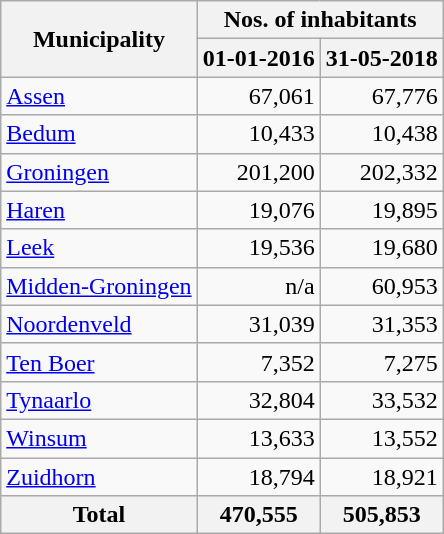<table class="wikitable sortable" style="text-align:right">
<tr>
<th rowspan=2>Municipality</th>
<th colspan=2>Nos. of inhabitants</th>
</tr>
<tr>
<th>01-01-2016</th>
<th>31-05-2018</th>
</tr>
<tr>
<td style="text-align:left"><a href='#'>Assen</a></td>
<td>67,061</td>
<td>67,776</td>
</tr>
<tr>
<td style="text-align:left"><a href='#'>Bedum</a></td>
<td>10,433</td>
<td>10,438</td>
</tr>
<tr>
<td style="text-align:left"><a href='#'>Groningen</a></td>
<td>201,200</td>
<td>202,332</td>
</tr>
<tr>
<td style="text-align:left"><a href='#'>Haren</a></td>
<td>19,076</td>
<td>19,895</td>
</tr>
<tr>
<td style="text-align:left"><a href='#'>Leek</a></td>
<td>19,536</td>
<td>19,680</td>
</tr>
<tr>
<td style="text-align:left"><a href='#'>Midden-Groningen</a></td>
<td>n/a</td>
<td>60,953</td>
</tr>
<tr>
<td style="text-align:left"><a href='#'>Noordenveld</a></td>
<td>31,039</td>
<td>31,353</td>
</tr>
<tr>
<td style="text-align:left"><a href='#'>Ten Boer</a></td>
<td>7,352</td>
<td>7,275</td>
</tr>
<tr>
<td style="text-align:left"><a href='#'>Tynaarlo</a></td>
<td>32,804</td>
<td>33,532</td>
</tr>
<tr>
<td style="text-align:left"><a href='#'>Winsum</a></td>
<td>13,633</td>
<td>13,552</td>
</tr>
<tr>
<td style="text-align:left"><a href='#'>Zuidhorn</a></td>
<td>18,794</td>
<td>18,921</td>
</tr>
<tr>
<th>Total</th>
<th>470,555</th>
<th>505,853</th>
</tr>
</table>
